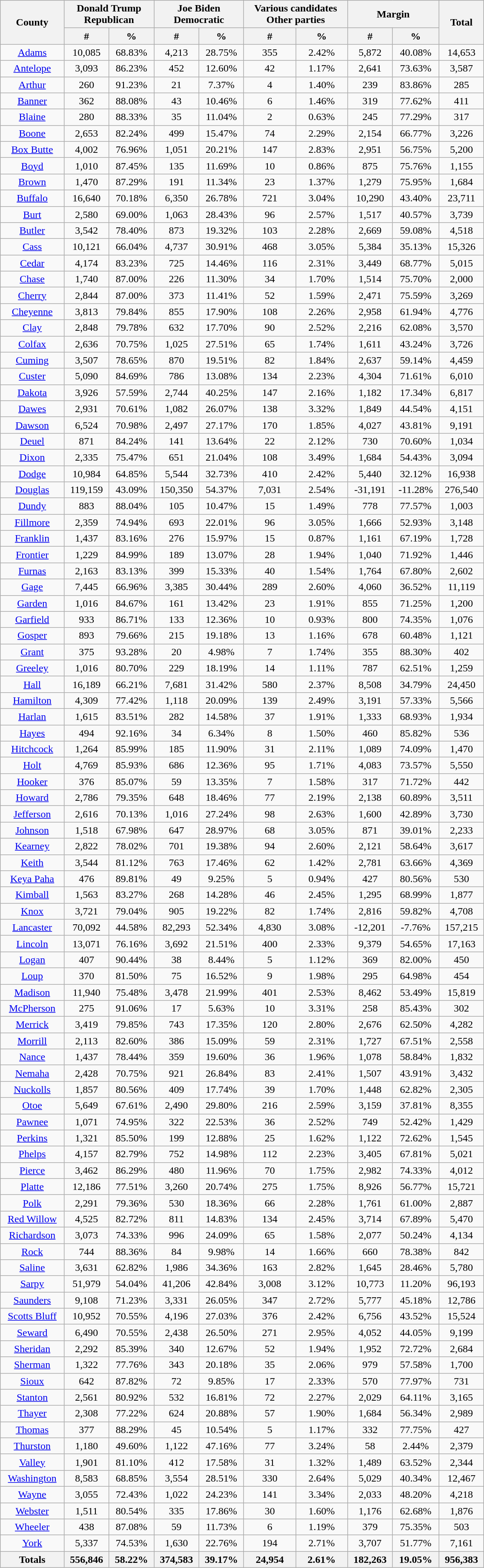<table width="60%" class="wikitable sortable">
<tr>
<th rowspan="2">County</th>
<th colspan="2">Donald Trump<br>Republican</th>
<th colspan="2">Joe Biden<br>Democratic</th>
<th colspan="2">Various candidates<br>Other parties</th>
<th colspan="2">Margin</th>
<th rowspan="2">Total</th>
</tr>
<tr>
<th style="text-align:center;" data-sort-type="number">#</th>
<th style="text-align:center;" data-sort-type="number">%</th>
<th style="text-align:center;" data-sort-type="number">#</th>
<th style="text-align:center;" data-sort-type="number">%</th>
<th style="text-align:center;" data-sort-type="number">#</th>
<th style="text-align:center;" data-sort-type="number">%</th>
<th style="text-align:center;" data-sort-type="number">#</th>
<th style="text-align:center;" data-sort-type="number">%</th>
</tr>
<tr style="text-align:center;">
<td><a href='#'>Adams</a></td>
<td>10,085</td>
<td>68.83%</td>
<td>4,213</td>
<td>28.75%</td>
<td>355</td>
<td>2.42%</td>
<td>5,872</td>
<td>40.08%</td>
<td>14,653</td>
</tr>
<tr style="text-align:center;">
<td><a href='#'>Antelope</a></td>
<td>3,093</td>
<td>86.23%</td>
<td>452</td>
<td>12.60%</td>
<td>42</td>
<td>1.17%</td>
<td>2,641</td>
<td>73.63%</td>
<td>3,587</td>
</tr>
<tr style="text-align:center;">
<td><a href='#'>Arthur</a></td>
<td>260</td>
<td>91.23%</td>
<td>21</td>
<td>7.37%</td>
<td>4</td>
<td>1.40%</td>
<td>239</td>
<td>83.86%</td>
<td>285</td>
</tr>
<tr style="text-align:center;">
<td><a href='#'>Banner</a></td>
<td>362</td>
<td>88.08%</td>
<td>43</td>
<td>10.46%</td>
<td>6</td>
<td>1.46%</td>
<td>319</td>
<td>77.62%</td>
<td>411</td>
</tr>
<tr style="text-align:center;">
<td><a href='#'>Blaine</a></td>
<td>280</td>
<td>88.33%</td>
<td>35</td>
<td>11.04%</td>
<td>2</td>
<td>0.63%</td>
<td>245</td>
<td>77.29%</td>
<td>317</td>
</tr>
<tr style="text-align:center;">
<td><a href='#'>Boone</a></td>
<td>2,653</td>
<td>82.24%</td>
<td>499</td>
<td>15.47%</td>
<td>74</td>
<td>2.29%</td>
<td>2,154</td>
<td>66.77%</td>
<td>3,226</td>
</tr>
<tr style="text-align:center;">
<td><a href='#'>Box Butte</a></td>
<td>4,002</td>
<td>76.96%</td>
<td>1,051</td>
<td>20.21%</td>
<td>147</td>
<td>2.83%</td>
<td>2,951</td>
<td>56.75%</td>
<td>5,200</td>
</tr>
<tr style="text-align:center;">
<td><a href='#'>Boyd</a></td>
<td>1,010</td>
<td>87.45%</td>
<td>135</td>
<td>11.69%</td>
<td>10</td>
<td>0.86%</td>
<td>875</td>
<td>75.76%</td>
<td>1,155</td>
</tr>
<tr style="text-align:center;">
<td><a href='#'>Brown</a></td>
<td>1,470</td>
<td>87.29%</td>
<td>191</td>
<td>11.34%</td>
<td>23</td>
<td>1.37%</td>
<td>1,279</td>
<td>75.95%</td>
<td>1,684</td>
</tr>
<tr style="text-align:center;">
<td><a href='#'>Buffalo</a></td>
<td>16,640</td>
<td>70.18%</td>
<td>6,350</td>
<td>26.78%</td>
<td>721</td>
<td>3.04%</td>
<td>10,290</td>
<td>43.40%</td>
<td>23,711</td>
</tr>
<tr style="text-align:center;">
<td><a href='#'>Burt</a></td>
<td>2,580</td>
<td>69.00%</td>
<td>1,063</td>
<td>28.43%</td>
<td>96</td>
<td>2.57%</td>
<td>1,517</td>
<td>40.57%</td>
<td>3,739</td>
</tr>
<tr style="text-align:center;">
<td><a href='#'>Butler</a></td>
<td>3,542</td>
<td>78.40%</td>
<td>873</td>
<td>19.32%</td>
<td>103</td>
<td>2.28%</td>
<td>2,669</td>
<td>59.08%</td>
<td>4,518</td>
</tr>
<tr style="text-align:center;">
<td><a href='#'>Cass</a></td>
<td>10,121</td>
<td>66.04%</td>
<td>4,737</td>
<td>30.91%</td>
<td>468</td>
<td>3.05%</td>
<td>5,384</td>
<td>35.13%</td>
<td>15,326</td>
</tr>
<tr style="text-align:center;">
<td><a href='#'>Cedar</a></td>
<td>4,174</td>
<td>83.23%</td>
<td>725</td>
<td>14.46%</td>
<td>116</td>
<td>2.31%</td>
<td>3,449</td>
<td>68.77%</td>
<td>5,015</td>
</tr>
<tr style="text-align:center;">
<td><a href='#'>Chase</a></td>
<td>1,740</td>
<td>87.00%</td>
<td>226</td>
<td>11.30%</td>
<td>34</td>
<td>1.70%</td>
<td>1,514</td>
<td>75.70%</td>
<td>2,000</td>
</tr>
<tr style="text-align:center;">
<td><a href='#'>Cherry</a></td>
<td>2,844</td>
<td>87.00%</td>
<td>373</td>
<td>11.41%</td>
<td>52</td>
<td>1.59%</td>
<td>2,471</td>
<td>75.59%</td>
<td>3,269</td>
</tr>
<tr style="text-align:center;">
<td><a href='#'>Cheyenne</a></td>
<td>3,813</td>
<td>79.84%</td>
<td>855</td>
<td>17.90%</td>
<td>108</td>
<td>2.26%</td>
<td>2,958</td>
<td>61.94%</td>
<td>4,776</td>
</tr>
<tr style="text-align:center;">
<td><a href='#'>Clay</a></td>
<td>2,848</td>
<td>79.78%</td>
<td>632</td>
<td>17.70%</td>
<td>90</td>
<td>2.52%</td>
<td>2,216</td>
<td>62.08%</td>
<td>3,570</td>
</tr>
<tr style="text-align:center;">
<td><a href='#'>Colfax</a></td>
<td>2,636</td>
<td>70.75%</td>
<td>1,025</td>
<td>27.51%</td>
<td>65</td>
<td>1.74%</td>
<td>1,611</td>
<td>43.24%</td>
<td>3,726</td>
</tr>
<tr style="text-align:center;">
<td><a href='#'>Cuming</a></td>
<td>3,507</td>
<td>78.65%</td>
<td>870</td>
<td>19.51%</td>
<td>82</td>
<td>1.84%</td>
<td>2,637</td>
<td>59.14%</td>
<td>4,459</td>
</tr>
<tr style="text-align:center;">
<td><a href='#'>Custer</a></td>
<td>5,090</td>
<td>84.69%</td>
<td>786</td>
<td>13.08%</td>
<td>134</td>
<td>2.23%</td>
<td>4,304</td>
<td>71.61%</td>
<td>6,010</td>
</tr>
<tr style="text-align:center;">
<td><a href='#'>Dakota</a></td>
<td>3,926</td>
<td>57.59%</td>
<td>2,744</td>
<td>40.25%</td>
<td>147</td>
<td>2.16%</td>
<td>1,182</td>
<td>17.34%</td>
<td>6,817</td>
</tr>
<tr style="text-align:center;">
<td><a href='#'>Dawes</a></td>
<td>2,931</td>
<td>70.61%</td>
<td>1,082</td>
<td>26.07%</td>
<td>138</td>
<td>3.32%</td>
<td>1,849</td>
<td>44.54%</td>
<td>4,151</td>
</tr>
<tr style="text-align:center;">
<td><a href='#'>Dawson</a></td>
<td>6,524</td>
<td>70.98%</td>
<td>2,497</td>
<td>27.17%</td>
<td>170</td>
<td>1.85%</td>
<td>4,027</td>
<td>43.81%</td>
<td>9,191</td>
</tr>
<tr style="text-align:center;">
<td><a href='#'>Deuel</a></td>
<td>871</td>
<td>84.24%</td>
<td>141</td>
<td>13.64%</td>
<td>22</td>
<td>2.12%</td>
<td>730</td>
<td>70.60%</td>
<td>1,034</td>
</tr>
<tr style="text-align:center;">
<td><a href='#'>Dixon</a></td>
<td>2,335</td>
<td>75.47%</td>
<td>651</td>
<td>21.04%</td>
<td>108</td>
<td>3.49%</td>
<td>1,684</td>
<td>54.43%</td>
<td>3,094</td>
</tr>
<tr style="text-align:center;">
<td><a href='#'>Dodge</a></td>
<td>10,984</td>
<td>64.85%</td>
<td>5,544</td>
<td>32.73%</td>
<td>410</td>
<td>2.42%</td>
<td>5,440</td>
<td>32.12%</td>
<td>16,938</td>
</tr>
<tr style="text-align:center;">
<td><a href='#'>Douglas</a></td>
<td>119,159</td>
<td>43.09%</td>
<td>150,350</td>
<td>54.37%</td>
<td>7,031</td>
<td>2.54%</td>
<td>-31,191</td>
<td>-11.28%</td>
<td>276,540</td>
</tr>
<tr style="text-align:center;">
<td><a href='#'>Dundy</a></td>
<td>883</td>
<td>88.04%</td>
<td>105</td>
<td>10.47%</td>
<td>15</td>
<td>1.49%</td>
<td>778</td>
<td>77.57%</td>
<td>1,003</td>
</tr>
<tr style="text-align:center;">
<td><a href='#'>Fillmore</a></td>
<td>2,359</td>
<td>74.94%</td>
<td>693</td>
<td>22.01%</td>
<td>96</td>
<td>3.05%</td>
<td>1,666</td>
<td>52.93%</td>
<td>3,148</td>
</tr>
<tr style="text-align:center;">
<td><a href='#'>Franklin</a></td>
<td>1,437</td>
<td>83.16%</td>
<td>276</td>
<td>15.97%</td>
<td>15</td>
<td>0.87%</td>
<td>1,161</td>
<td>67.19%</td>
<td>1,728</td>
</tr>
<tr style="text-align:center;">
<td><a href='#'>Frontier</a></td>
<td>1,229</td>
<td>84.99%</td>
<td>189</td>
<td>13.07%</td>
<td>28</td>
<td>1.94%</td>
<td>1,040</td>
<td>71.92%</td>
<td>1,446</td>
</tr>
<tr style="text-align:center;">
<td><a href='#'>Furnas</a></td>
<td>2,163</td>
<td>83.13%</td>
<td>399</td>
<td>15.33%</td>
<td>40</td>
<td>1.54%</td>
<td>1,764</td>
<td>67.80%</td>
<td>2,602</td>
</tr>
<tr style="text-align:center;">
<td><a href='#'>Gage</a></td>
<td>7,445</td>
<td>66.96%</td>
<td>3,385</td>
<td>30.44%</td>
<td>289</td>
<td>2.60%</td>
<td>4,060</td>
<td>36.52%</td>
<td>11,119</td>
</tr>
<tr style="text-align:center;">
<td><a href='#'>Garden</a></td>
<td>1,016</td>
<td>84.67%</td>
<td>161</td>
<td>13.42%</td>
<td>23</td>
<td>1.91%</td>
<td>855</td>
<td>71.25%</td>
<td>1,200</td>
</tr>
<tr style="text-align:center;">
<td><a href='#'>Garfield</a></td>
<td>933</td>
<td>86.71%</td>
<td>133</td>
<td>12.36%</td>
<td>10</td>
<td>0.93%</td>
<td>800</td>
<td>74.35%</td>
<td>1,076</td>
</tr>
<tr style="text-align:center;">
<td><a href='#'>Gosper</a></td>
<td>893</td>
<td>79.66%</td>
<td>215</td>
<td>19.18%</td>
<td>13</td>
<td>1.16%</td>
<td>678</td>
<td>60.48%</td>
<td>1,121</td>
</tr>
<tr style="text-align:center;">
<td><a href='#'>Grant</a></td>
<td>375</td>
<td>93.28%</td>
<td>20</td>
<td>4.98%</td>
<td>7</td>
<td>1.74%</td>
<td>355</td>
<td>88.30%</td>
<td>402</td>
</tr>
<tr style="text-align:center;">
<td><a href='#'>Greeley</a></td>
<td>1,016</td>
<td>80.70%</td>
<td>229</td>
<td>18.19%</td>
<td>14</td>
<td>1.11%</td>
<td>787</td>
<td>62.51%</td>
<td>1,259</td>
</tr>
<tr style="text-align:center;">
<td><a href='#'>Hall</a></td>
<td>16,189</td>
<td>66.21%</td>
<td>7,681</td>
<td>31.42%</td>
<td>580</td>
<td>2.37%</td>
<td>8,508</td>
<td>34.79%</td>
<td>24,450</td>
</tr>
<tr style="text-align:center;">
<td><a href='#'>Hamilton</a></td>
<td>4,309</td>
<td>77.42%</td>
<td>1,118</td>
<td>20.09%</td>
<td>139</td>
<td>2.49%</td>
<td>3,191</td>
<td>57.33%</td>
<td>5,566</td>
</tr>
<tr style="text-align:center;">
<td><a href='#'>Harlan</a></td>
<td>1,615</td>
<td>83.51%</td>
<td>282</td>
<td>14.58%</td>
<td>37</td>
<td>1.91%</td>
<td>1,333</td>
<td>68.93%</td>
<td>1,934</td>
</tr>
<tr style="text-align:center;">
<td><a href='#'>Hayes</a></td>
<td>494</td>
<td>92.16%</td>
<td>34</td>
<td>6.34%</td>
<td>8</td>
<td>1.50%</td>
<td>460</td>
<td>85.82%</td>
<td>536</td>
</tr>
<tr style="text-align:center;">
<td><a href='#'>Hitchcock</a></td>
<td>1,264</td>
<td>85.99%</td>
<td>185</td>
<td>11.90%</td>
<td>31</td>
<td>2.11%</td>
<td>1,089</td>
<td>74.09%</td>
<td>1,470</td>
</tr>
<tr style="text-align:center;">
<td><a href='#'>Holt</a></td>
<td>4,769</td>
<td>85.93%</td>
<td>686</td>
<td>12.36%</td>
<td>95</td>
<td>1.71%</td>
<td>4,083</td>
<td>73.57%</td>
<td>5,550</td>
</tr>
<tr style="text-align:center;">
<td><a href='#'>Hooker</a></td>
<td>376</td>
<td>85.07%</td>
<td>59</td>
<td>13.35%</td>
<td>7</td>
<td>1.58%</td>
<td>317</td>
<td>71.72%</td>
<td>442</td>
</tr>
<tr style="text-align:center;">
<td><a href='#'>Howard</a></td>
<td>2,786</td>
<td>79.35%</td>
<td>648</td>
<td>18.46%</td>
<td>77</td>
<td>2.19%</td>
<td>2,138</td>
<td>60.89%</td>
<td>3,511</td>
</tr>
<tr style="text-align:center;">
<td><a href='#'>Jefferson</a></td>
<td>2,616</td>
<td>70.13%</td>
<td>1,016</td>
<td>27.24%</td>
<td>98</td>
<td>2.63%</td>
<td>1,600</td>
<td>42.89%</td>
<td>3,730</td>
</tr>
<tr style="text-align:center;">
<td><a href='#'>Johnson</a></td>
<td>1,518</td>
<td>67.98%</td>
<td>647</td>
<td>28.97%</td>
<td>68</td>
<td>3.05%</td>
<td>871</td>
<td>39.01%</td>
<td>2,233</td>
</tr>
<tr style="text-align:center;">
<td><a href='#'>Kearney</a></td>
<td>2,822</td>
<td>78.02%</td>
<td>701</td>
<td>19.38%</td>
<td>94</td>
<td>2.60%</td>
<td>2,121</td>
<td>58.64%</td>
<td>3,617</td>
</tr>
<tr style="text-align:center;">
<td><a href='#'>Keith</a></td>
<td>3,544</td>
<td>81.12%</td>
<td>763</td>
<td>17.46%</td>
<td>62</td>
<td>1.42%</td>
<td>2,781</td>
<td>63.66%</td>
<td>4,369</td>
</tr>
<tr style="text-align:center;">
<td><a href='#'>Keya Paha</a></td>
<td>476</td>
<td>89.81%</td>
<td>49</td>
<td>9.25%</td>
<td>5</td>
<td>0.94%</td>
<td>427</td>
<td>80.56%</td>
<td>530</td>
</tr>
<tr style="text-align:center;">
<td><a href='#'>Kimball</a></td>
<td>1,563</td>
<td>83.27%</td>
<td>268</td>
<td>14.28%</td>
<td>46</td>
<td>2.45%</td>
<td>1,295</td>
<td>68.99%</td>
<td>1,877</td>
</tr>
<tr style="text-align:center;">
<td><a href='#'>Knox</a></td>
<td>3,721</td>
<td>79.04%</td>
<td>905</td>
<td>19.22%</td>
<td>82</td>
<td>1.74%</td>
<td>2,816</td>
<td>59.82%</td>
<td>4,708</td>
</tr>
<tr style="text-align:center;">
<td><a href='#'>Lancaster</a></td>
<td>70,092</td>
<td>44.58%</td>
<td>82,293</td>
<td>52.34%</td>
<td>4,830</td>
<td>3.08%</td>
<td>-12,201</td>
<td>-7.76%</td>
<td>157,215</td>
</tr>
<tr style="text-align:center;">
<td><a href='#'>Lincoln</a></td>
<td>13,071</td>
<td>76.16%</td>
<td>3,692</td>
<td>21.51%</td>
<td>400</td>
<td>2.33%</td>
<td>9,379</td>
<td>54.65%</td>
<td>17,163</td>
</tr>
<tr style="text-align:center;">
<td><a href='#'>Logan</a></td>
<td>407</td>
<td>90.44%</td>
<td>38</td>
<td>8.44%</td>
<td>5</td>
<td>1.12%</td>
<td>369</td>
<td>82.00%</td>
<td>450</td>
</tr>
<tr style="text-align:center;">
<td><a href='#'>Loup</a></td>
<td>370</td>
<td>81.50%</td>
<td>75</td>
<td>16.52%</td>
<td>9</td>
<td>1.98%</td>
<td>295</td>
<td>64.98%</td>
<td>454</td>
</tr>
<tr style="text-align:center;">
<td><a href='#'>Madison</a></td>
<td>11,940</td>
<td>75.48%</td>
<td>3,478</td>
<td>21.99%</td>
<td>401</td>
<td>2.53%</td>
<td>8,462</td>
<td>53.49%</td>
<td>15,819</td>
</tr>
<tr style="text-align:center;">
<td><a href='#'>McPherson</a></td>
<td>275</td>
<td>91.06%</td>
<td>17</td>
<td>5.63%</td>
<td>10</td>
<td>3.31%</td>
<td>258</td>
<td>85.43%</td>
<td>302</td>
</tr>
<tr style="text-align:center;">
<td><a href='#'>Merrick</a></td>
<td>3,419</td>
<td>79.85%</td>
<td>743</td>
<td>17.35%</td>
<td>120</td>
<td>2.80%</td>
<td>2,676</td>
<td>62.50%</td>
<td>4,282</td>
</tr>
<tr style="text-align:center;">
<td><a href='#'>Morrill</a></td>
<td>2,113</td>
<td>82.60%</td>
<td>386</td>
<td>15.09%</td>
<td>59</td>
<td>2.31%</td>
<td>1,727</td>
<td>67.51%</td>
<td>2,558</td>
</tr>
<tr style="text-align:center;">
<td><a href='#'>Nance</a></td>
<td>1,437</td>
<td>78.44%</td>
<td>359</td>
<td>19.60%</td>
<td>36</td>
<td>1.96%</td>
<td>1,078</td>
<td>58.84%</td>
<td>1,832</td>
</tr>
<tr style="text-align:center;">
<td><a href='#'>Nemaha</a></td>
<td>2,428</td>
<td>70.75%</td>
<td>921</td>
<td>26.84%</td>
<td>83</td>
<td>2.41%</td>
<td>1,507</td>
<td>43.91%</td>
<td>3,432</td>
</tr>
<tr style="text-align:center;">
<td><a href='#'>Nuckolls</a></td>
<td>1,857</td>
<td>80.56%</td>
<td>409</td>
<td>17.74%</td>
<td>39</td>
<td>1.70%</td>
<td>1,448</td>
<td>62.82%</td>
<td>2,305</td>
</tr>
<tr style="text-align:center;">
<td><a href='#'>Otoe</a></td>
<td>5,649</td>
<td>67.61%</td>
<td>2,490</td>
<td>29.80%</td>
<td>216</td>
<td>2.59%</td>
<td>3,159</td>
<td>37.81%</td>
<td>8,355</td>
</tr>
<tr style="text-align:center;">
<td><a href='#'>Pawnee</a></td>
<td>1,071</td>
<td>74.95%</td>
<td>322</td>
<td>22.53%</td>
<td>36</td>
<td>2.52%</td>
<td>749</td>
<td>52.42%</td>
<td>1,429</td>
</tr>
<tr style="text-align:center;">
<td><a href='#'>Perkins</a></td>
<td>1,321</td>
<td>85.50%</td>
<td>199</td>
<td>12.88%</td>
<td>25</td>
<td>1.62%</td>
<td>1,122</td>
<td>72.62%</td>
<td>1,545</td>
</tr>
<tr style="text-align:center;">
<td><a href='#'>Phelps</a></td>
<td>4,157</td>
<td>82.79%</td>
<td>752</td>
<td>14.98%</td>
<td>112</td>
<td>2.23%</td>
<td>3,405</td>
<td>67.81%</td>
<td>5,021</td>
</tr>
<tr style="text-align:center;">
<td><a href='#'>Pierce</a></td>
<td>3,462</td>
<td>86.29%</td>
<td>480</td>
<td>11.96%</td>
<td>70</td>
<td>1.75%</td>
<td>2,982</td>
<td>74.33%</td>
<td>4,012</td>
</tr>
<tr style="text-align:center;">
<td><a href='#'>Platte</a></td>
<td>12,186</td>
<td>77.51%</td>
<td>3,260</td>
<td>20.74%</td>
<td>275</td>
<td>1.75%</td>
<td>8,926</td>
<td>56.77%</td>
<td>15,721</td>
</tr>
<tr style="text-align:center;">
<td><a href='#'>Polk</a></td>
<td>2,291</td>
<td>79.36%</td>
<td>530</td>
<td>18.36%</td>
<td>66</td>
<td>2.28%</td>
<td>1,761</td>
<td>61.00%</td>
<td>2,887</td>
</tr>
<tr style="text-align:center;">
<td><a href='#'>Red Willow</a></td>
<td>4,525</td>
<td>82.72%</td>
<td>811</td>
<td>14.83%</td>
<td>134</td>
<td>2.45%</td>
<td>3,714</td>
<td>67.89%</td>
<td>5,470</td>
</tr>
<tr style="text-align:center;">
<td><a href='#'>Richardson</a></td>
<td>3,073</td>
<td>74.33%</td>
<td>996</td>
<td>24.09%</td>
<td>65</td>
<td>1.58%</td>
<td>2,077</td>
<td>50.24%</td>
<td>4,134</td>
</tr>
<tr style="text-align:center;">
<td><a href='#'>Rock</a></td>
<td>744</td>
<td>88.36%</td>
<td>84</td>
<td>9.98%</td>
<td>14</td>
<td>1.66%</td>
<td>660</td>
<td>78.38%</td>
<td>842</td>
</tr>
<tr style="text-align:center;">
<td><a href='#'>Saline</a></td>
<td>3,631</td>
<td>62.82%</td>
<td>1,986</td>
<td>34.36%</td>
<td>163</td>
<td>2.82%</td>
<td>1,645</td>
<td>28.46%</td>
<td>5,780</td>
</tr>
<tr style="text-align:center;">
<td><a href='#'>Sarpy</a></td>
<td>51,979</td>
<td>54.04%</td>
<td>41,206</td>
<td>42.84%</td>
<td>3,008</td>
<td>3.12%</td>
<td>10,773</td>
<td>11.20%</td>
<td>96,193</td>
</tr>
<tr style="text-align:center;">
<td><a href='#'>Saunders</a></td>
<td>9,108</td>
<td>71.23%</td>
<td>3,331</td>
<td>26.05%</td>
<td>347</td>
<td>2.72%</td>
<td>5,777</td>
<td>45.18%</td>
<td>12,786</td>
</tr>
<tr style="text-align:center;">
<td><a href='#'>Scotts Bluff</a></td>
<td>10,952</td>
<td>70.55%</td>
<td>4,196</td>
<td>27.03%</td>
<td>376</td>
<td>2.42%</td>
<td>6,756</td>
<td>43.52%</td>
<td>15,524</td>
</tr>
<tr style="text-align:center;">
<td><a href='#'>Seward</a></td>
<td>6,490</td>
<td>70.55%</td>
<td>2,438</td>
<td>26.50%</td>
<td>271</td>
<td>2.95%</td>
<td>4,052</td>
<td>44.05%</td>
<td>9,199</td>
</tr>
<tr style="text-align:center;">
<td><a href='#'>Sheridan</a></td>
<td>2,292</td>
<td>85.39%</td>
<td>340</td>
<td>12.67%</td>
<td>52</td>
<td>1.94%</td>
<td>1,952</td>
<td>72.72%</td>
<td>2,684</td>
</tr>
<tr style="text-align:center;">
<td><a href='#'>Sherman</a></td>
<td>1,322</td>
<td>77.76%</td>
<td>343</td>
<td>20.18%</td>
<td>35</td>
<td>2.06%</td>
<td>979</td>
<td>57.58%</td>
<td>1,700</td>
</tr>
<tr style="text-align:center;">
<td><a href='#'>Sioux</a></td>
<td>642</td>
<td>87.82%</td>
<td>72</td>
<td>9.85%</td>
<td>17</td>
<td>2.33%</td>
<td>570</td>
<td>77.97%</td>
<td>731</td>
</tr>
<tr style="text-align:center;">
<td><a href='#'>Stanton</a></td>
<td>2,561</td>
<td>80.92%</td>
<td>532</td>
<td>16.81%</td>
<td>72</td>
<td>2.27%</td>
<td>2,029</td>
<td>64.11%</td>
<td>3,165</td>
</tr>
<tr style="text-align:center;">
<td><a href='#'>Thayer</a></td>
<td>2,308</td>
<td>77.22%</td>
<td>624</td>
<td>20.88%</td>
<td>57</td>
<td>1.90%</td>
<td>1,684</td>
<td>56.34%</td>
<td>2,989</td>
</tr>
<tr style="text-align:center;">
<td><a href='#'>Thomas</a></td>
<td>377</td>
<td>88.29%</td>
<td>45</td>
<td>10.54%</td>
<td>5</td>
<td>1.17%</td>
<td>332</td>
<td>77.75%</td>
<td>427</td>
</tr>
<tr style="text-align:center;">
<td><a href='#'>Thurston</a></td>
<td>1,180</td>
<td>49.60%</td>
<td>1,122</td>
<td>47.16%</td>
<td>77</td>
<td>3.24%</td>
<td>58</td>
<td>2.44%</td>
<td>2,379</td>
</tr>
<tr style="text-align:center;">
<td><a href='#'>Valley</a></td>
<td>1,901</td>
<td>81.10%</td>
<td>412</td>
<td>17.58%</td>
<td>31</td>
<td>1.32%</td>
<td>1,489</td>
<td>63.52%</td>
<td>2,344</td>
</tr>
<tr style="text-align:center;">
<td><a href='#'>Washington</a></td>
<td>8,583</td>
<td>68.85%</td>
<td>3,554</td>
<td>28.51%</td>
<td>330</td>
<td>2.64%</td>
<td>5,029</td>
<td>40.34%</td>
<td>12,467</td>
</tr>
<tr style="text-align:center;">
<td><a href='#'>Wayne</a></td>
<td>3,055</td>
<td>72.43%</td>
<td>1,022</td>
<td>24.23%</td>
<td>141</td>
<td>3.34%</td>
<td>2,033</td>
<td>48.20%</td>
<td>4,218</td>
</tr>
<tr style="text-align:center;">
<td><a href='#'>Webster</a></td>
<td>1,511</td>
<td>80.54%</td>
<td>335</td>
<td>17.86%</td>
<td>30</td>
<td>1.60%</td>
<td>1,176</td>
<td>62.68%</td>
<td>1,876</td>
</tr>
<tr style="text-align:center;">
<td><a href='#'>Wheeler</a></td>
<td>438</td>
<td>87.08%</td>
<td>59</td>
<td>11.73%</td>
<td>6</td>
<td>1.19%</td>
<td>379</td>
<td>75.35%</td>
<td>503</td>
</tr>
<tr style="text-align:center;">
<td><a href='#'>York</a></td>
<td>5,337</td>
<td>74.53%</td>
<td>1,630</td>
<td>22.76%</td>
<td>194</td>
<td>2.71%</td>
<td>3,707</td>
<td>51.77%</td>
<td>7,161</td>
</tr>
<tr>
<th>Totals</th>
<th>556,846</th>
<th>58.22%</th>
<th>374,583</th>
<th>39.17%</th>
<th>24,954</th>
<th>2.61%</th>
<th>182,263</th>
<th>19.05%</th>
<th>956,383</th>
</tr>
</table>
